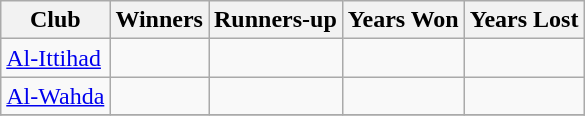<table class="wikitable">
<tr>
<th>Club</th>
<th>Winners</th>
<th>Runners-up</th>
<th>Years Won</th>
<th>Years Lost</th>
</tr>
<tr>
<td><a href='#'>Al-Ittihad</a></td>
<td></td>
<td></td>
<td></td>
<td></td>
</tr>
<tr>
<td><a href='#'>Al-Wahda</a></td>
<td></td>
<td></td>
<td></td>
<td></td>
</tr>
<tr>
</tr>
</table>
